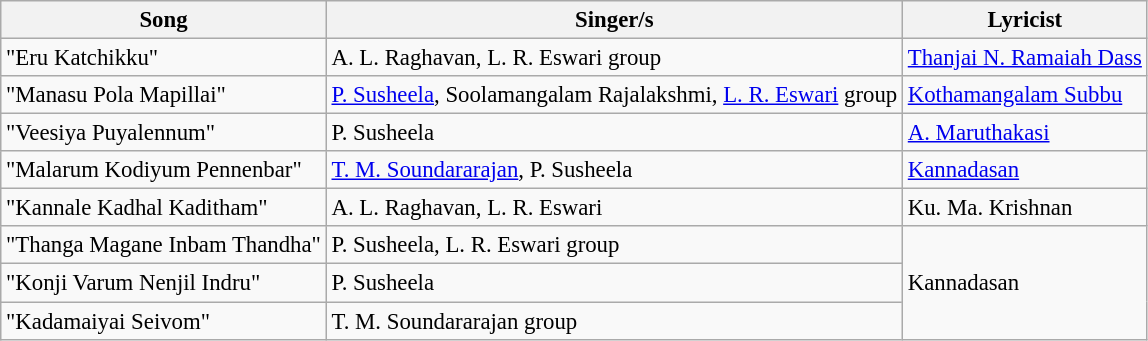<table class="wikitable" style="font-size:95%;">
<tr>
<th>Song</th>
<th>Singer/s</th>
<th>Lyricist</th>
</tr>
<tr>
<td>"Eru Katchikku"</td>
<td>A. L. Raghavan, L. R. Eswari group</td>
<td><a href='#'>Thanjai N. Ramaiah Dass</a></td>
</tr>
<tr>
<td>"Manasu Pola Mapillai"</td>
<td><a href='#'>P. Susheela</a>, Soolamangalam Rajalakshmi, <a href='#'>L. R. Eswari</a> group</td>
<td><a href='#'>Kothamangalam Subbu</a></td>
</tr>
<tr>
<td>"Veesiya Puyalennum"</td>
<td>P. Susheela</td>
<td><a href='#'>A. Maruthakasi</a></td>
</tr>
<tr>
<td>"Malarum Kodiyum Pennenbar"</td>
<td><a href='#'>T. M. Soundararajan</a>, P. Susheela</td>
<td><a href='#'>Kannadasan</a></td>
</tr>
<tr>
<td>"Kannale Kadhal Kaditham"</td>
<td>A. L. Raghavan, L. R. Eswari</td>
<td>Ku. Ma. Krishnan</td>
</tr>
<tr>
<td>"Thanga Magane Inbam Thandha"</td>
<td>P. Susheela, L. R. Eswari group</td>
<td rowspan=3>Kannadasan</td>
</tr>
<tr>
<td>"Konji Varum Nenjil Indru"</td>
<td>P. Susheela</td>
</tr>
<tr>
<td>"Kadamaiyai Seivom"</td>
<td>T. M. Soundararajan group</td>
</tr>
</table>
